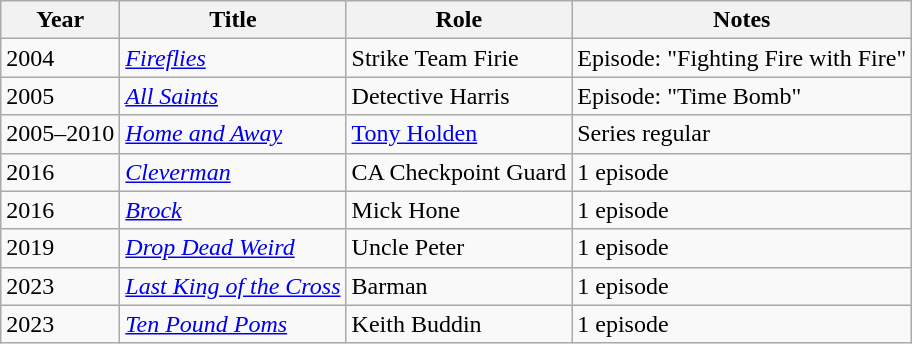<table class="wikitable">
<tr>
<th>Year</th>
<th>Title</th>
<th>Role</th>
<th>Notes</th>
</tr>
<tr>
<td>2004</td>
<td><em><a href='#'>Fireflies</a></em></td>
<td>Strike Team Firie</td>
<td>Episode: "Fighting Fire with Fire"</td>
</tr>
<tr>
<td>2005</td>
<td><em><a href='#'>All Saints</a></em></td>
<td>Detective Harris</td>
<td>Episode: "Time Bomb"</td>
</tr>
<tr>
<td>2005–2010</td>
<td><em><a href='#'>Home and Away</a></em></td>
<td><a href='#'>Tony Holden</a></td>
<td>Series regular</td>
</tr>
<tr>
<td>2016</td>
<td><em><a href='#'>Cleverman</a></em></td>
<td>CA Checkpoint Guard</td>
<td>1 episode</td>
</tr>
<tr>
<td>2016</td>
<td><em><a href='#'>Brock</a></em></td>
<td>Mick Hone</td>
<td>1 episode</td>
</tr>
<tr>
<td>2019</td>
<td><em><a href='#'>Drop Dead Weird</a></em></td>
<td>Uncle Peter</td>
<td>1 episode</td>
</tr>
<tr>
<td>2023</td>
<td><em><a href='#'>Last King of the Cross</a></em></td>
<td>Barman</td>
<td>1 episode</td>
</tr>
<tr>
<td>2023</td>
<td><em><a href='#'>Ten Pound Poms</a></em></td>
<td>Keith Buddin</td>
<td>1 episode</td>
</tr>
</table>
